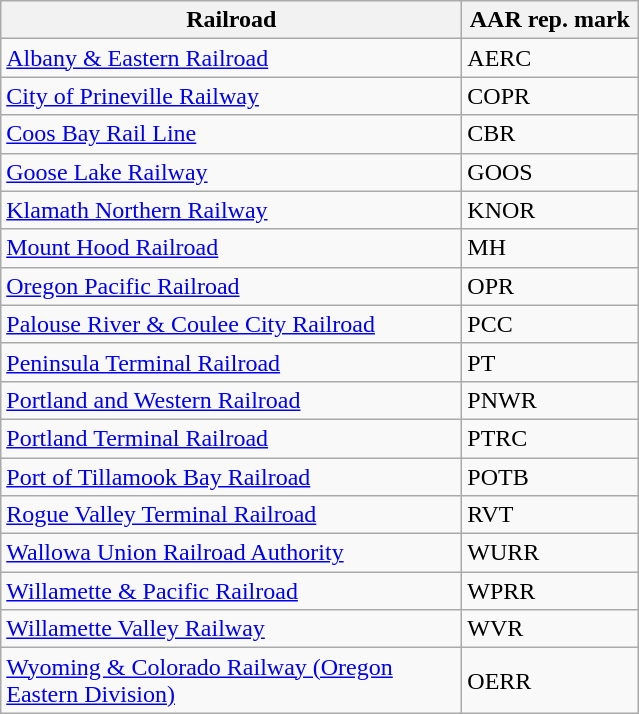<table class="wikitable" border="1">
<tr>
<th width="300px">Railroad</th>
<th width="110px">AAR rep. mark</th>
</tr>
<tr>
<td width="300px"><a href='#'>Albany & Eastern Railroad</a></td>
<td width="110px">AERC</td>
</tr>
<tr>
<td width="300px"><a href='#'>City of Prineville Railway</a></td>
<td width="110px">COPR</td>
</tr>
<tr>
<td width="300px"><a href='#'>Coos Bay Rail Line</a></td>
<td width="110px">CBR</td>
</tr>
<tr>
<td width="300px"><a href='#'>Goose Lake Railway</a></td>
<td width="110px">GOOS</td>
</tr>
<tr>
<td width="300px"><a href='#'>Klamath Northern Railway</a></td>
<td width="110px">KNOR</td>
</tr>
<tr>
<td width="300px"><a href='#'>Mount Hood Railroad</a></td>
<td width="110px">MH</td>
</tr>
<tr>
<td width="300px"><a href='#'>Oregon Pacific Railroad</a></td>
<td width="110px">OPR</td>
</tr>
<tr>
<td width="300px"><a href='#'>Palouse River & Coulee City Railroad</a></td>
<td width="110px">PCC</td>
</tr>
<tr>
<td width="300px"><a href='#'>Peninsula Terminal Railroad</a></td>
<td width="110px">PT</td>
</tr>
<tr>
<td width="300px"><a href='#'>Portland and Western Railroad</a></td>
<td width="110px">PNWR</td>
</tr>
<tr>
<td width="300px"><a href='#'>Portland Terminal Railroad</a></td>
<td width="110px">PTRC</td>
</tr>
<tr>
<td width="300px"><a href='#'>Port of Tillamook Bay Railroad</a></td>
<td width="110px">POTB</td>
</tr>
<tr>
<td width="300px"><a href='#'>Rogue Valley Terminal Railroad</a></td>
<td width="110px">RVT</td>
</tr>
<tr>
<td width="300px"><a href='#'>Wallowa Union Railroad Authority</a></td>
<td width="110px">WURR</td>
</tr>
<tr>
<td width="300px"><a href='#'>Willamette & Pacific Railroad</a></td>
<td width="110px">WPRR</td>
</tr>
<tr>
<td width="300px"><a href='#'>Willamette Valley Railway</a></td>
<td width="110px">WVR</td>
</tr>
<tr>
<td width="300px"><a href='#'>Wyoming & Colorado Railway (Oregon Eastern Division)</a></td>
<td width="110px">OERR</td>
</tr>
</table>
